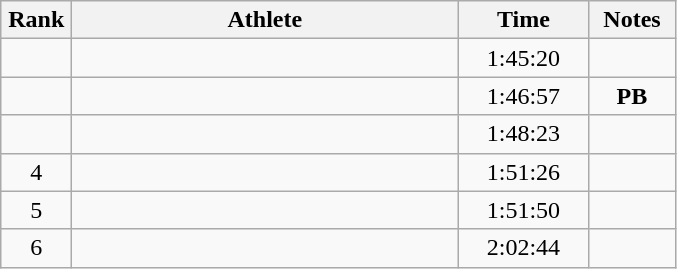<table class="wikitable" style="text-align:center">
<tr>
<th width=40>Rank</th>
<th width=250>Athlete</th>
<th width=80>Time</th>
<th width=50>Notes</th>
</tr>
<tr>
<td></td>
<td align=left></td>
<td>1:45:20</td>
<td></td>
</tr>
<tr>
<td></td>
<td align=left></td>
<td>1:46:57</td>
<td><strong>PB</strong></td>
</tr>
<tr>
<td></td>
<td align=left></td>
<td>1:48:23</td>
<td></td>
</tr>
<tr>
<td>4</td>
<td align=left></td>
<td>1:51:26</td>
<td></td>
</tr>
<tr>
<td>5</td>
<td align=left></td>
<td>1:51:50</td>
<td></td>
</tr>
<tr>
<td>6</td>
<td align=left></td>
<td>2:02:44</td>
<td></td>
</tr>
</table>
